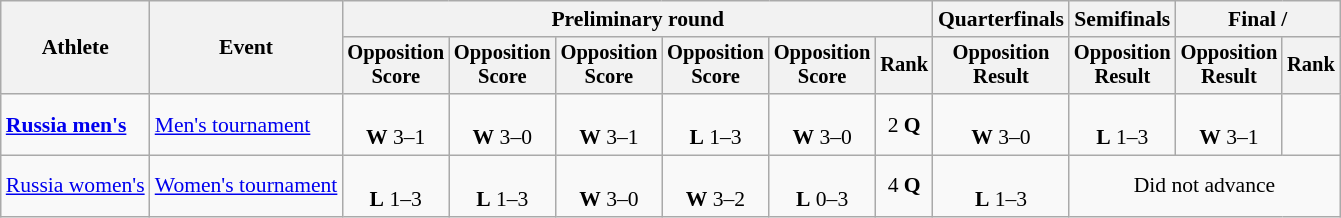<table class="wikitable" style="text-align:center; font-size:90%">
<tr>
<th rowspan=2>Athlete</th>
<th rowspan=2>Event</th>
<th colspan=6>Preliminary round</th>
<th>Quarterfinals</th>
<th>Semifinals</th>
<th colspan="2">Final / </th>
</tr>
<tr style="font-size:95%">
<th>Opposition<br>Score</th>
<th>Opposition<br>Score</th>
<th>Opposition<br>Score</th>
<th>Opposition<br>Score</th>
<th>Opposition<br>Score</th>
<th>Rank</th>
<th>Opposition<br>Result</th>
<th>Opposition<br>Result</th>
<th>Opposition<br>Result</th>
<th>Rank</th>
</tr>
<tr>
<td align=left><strong><a href='#'>Russia men's</a></strong></td>
<td align=left><a href='#'>Men's tournament</a></td>
<td><br><strong>W</strong> 3–1</td>
<td><br><strong>W</strong> 3–0</td>
<td><br><strong>W</strong> 3–1</td>
<td><br><strong>L</strong> 1–3</td>
<td><br><strong>W</strong> 3–0</td>
<td>2 <strong>Q</strong></td>
<td><br><strong>W</strong> 3–0</td>
<td><br><strong>L</strong> 1–3</td>
<td><br><strong>W</strong> 3–1</td>
<td></td>
</tr>
<tr>
<td align=left><a href='#'>Russia women's</a></td>
<td align=left><a href='#'>Women's tournament</a></td>
<td><br><strong>L</strong> 1–3</td>
<td><br><strong>L</strong> 1–3</td>
<td><br><strong>W</strong> 3–0</td>
<td><br><strong>W</strong> 3–2</td>
<td><br><strong>L</strong> 0–3</td>
<td>4 <strong>Q</strong></td>
<td><br><strong>L</strong> 1–3</td>
<td colspan=3>Did not advance</td>
</tr>
</table>
